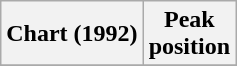<table class="wikitable plainrowheaders" style="text-align:center">
<tr>
<th>Chart (1992)</th>
<th>Peak<br>position</th>
</tr>
<tr>
</tr>
</table>
